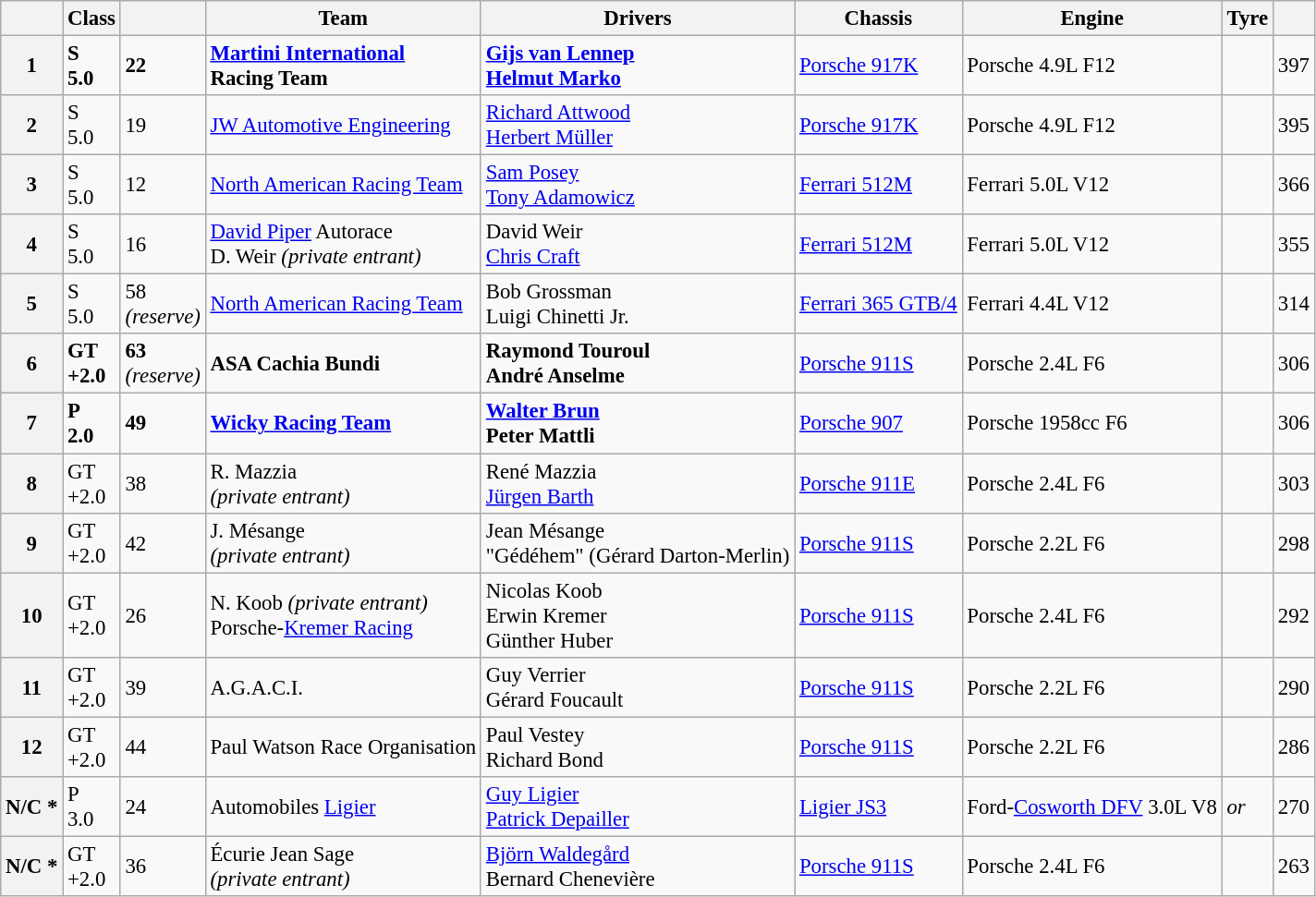<table class="wikitable" style="font-size: 95%;">
<tr>
<th></th>
<th>Class</th>
<th></th>
<th>Team</th>
<th>Drivers</th>
<th>Chassis</th>
<th>Engine</th>
<th>Tyre</th>
<th></th>
</tr>
<tr>
<th>1</th>
<td><strong>S<br>5.0</strong></td>
<td><strong>22</strong></td>
<td><strong> <a href='#'>Martini International</a><br>Racing Team</strong></td>
<td><strong> <a href='#'>Gijs van Lennep</a><br> <a href='#'>Helmut Marko</a></strong></td>
<td><a href='#'>Porsche 917K</a></td>
<td>Porsche 4.9L F12</td>
<td></td>
<td>397</td>
</tr>
<tr>
<th>2</th>
<td>S<br>5.0</td>
<td>19</td>
<td> <a href='#'>JW Automotive Engineering</a></td>
<td> <a href='#'>Richard Attwood</a><br> <a href='#'>Herbert Müller</a></td>
<td><a href='#'>Porsche 917K</a></td>
<td>Porsche 4.9L F12</td>
<td></td>
<td>395</td>
</tr>
<tr>
<th>3</th>
<td>S<br>5.0</td>
<td>12</td>
<td> <a href='#'>North American Racing Team</a></td>
<td> <a href='#'>Sam Posey</a><br> <a href='#'>Tony Adamowicz</a></td>
<td><a href='#'>Ferrari 512M</a></td>
<td>Ferrari 5.0L V12</td>
<td></td>
<td>366</td>
</tr>
<tr>
<th>4</th>
<td>S<br>5.0</td>
<td>16</td>
<td> <a href='#'>David Piper</a> Autorace<br> D. Weir <em>(private entrant)</em></td>
<td> David Weir<br> <a href='#'>Chris Craft</a></td>
<td><a href='#'>Ferrari 512M</a></td>
<td>Ferrari 5.0L V12</td>
<td></td>
<td>355</td>
</tr>
<tr>
<th>5</th>
<td>S<br>5.0</td>
<td>58<br><em>(reserve)</em></td>
<td> <a href='#'>North American Racing Team</a></td>
<td> Bob Grossman<br> Luigi Chinetti Jr.</td>
<td><a href='#'>Ferrari 365 GTB/4</a></td>
<td>Ferrari 4.4L V12</td>
<td></td>
<td>314</td>
</tr>
<tr>
<th>6</th>
<td><strong>GT<br>+2.0</strong></td>
<td><strong>63</strong><br><em>(reserve)</em></td>
<td><strong> ASA Cachia Bundi</strong></td>
<td><strong> Raymond Touroul<br> André Anselme</strong></td>
<td><a href='#'>Porsche 911S</a></td>
<td>Porsche 2.4L F6</td>
<td></td>
<td>306</td>
</tr>
<tr>
<th>7</th>
<td><strong>P<br>2.0</strong></td>
<td><strong>49</strong></td>
<td><strong> <a href='#'>Wicky Racing Team</a></strong></td>
<td><strong> <a href='#'>Walter Brun</a><br> Peter Mattli</strong></td>
<td><a href='#'>Porsche 907</a></td>
<td>Porsche 1958cc F6</td>
<td></td>
<td>306</td>
</tr>
<tr>
<th>8</th>
<td>GT<br>+2.0</td>
<td>38</td>
<td> R. Mazzia<br><em>(private entrant)</em></td>
<td> René Mazzia<br> <a href='#'>Jürgen Barth</a></td>
<td><a href='#'>Porsche 911E</a></td>
<td>Porsche 2.4L F6</td>
<td></td>
<td>303</td>
</tr>
<tr>
<th>9</th>
<td>GT<br>+2.0</td>
<td>42</td>
<td> J. Mésange<br><em>(private entrant)</em></td>
<td> Jean Mésange<br> "Gédéhem" (Gérard Darton-Merlin)</td>
<td><a href='#'>Porsche 911S</a></td>
<td>Porsche 2.2L F6</td>
<td></td>
<td>298</td>
</tr>
<tr>
<th>10</th>
<td>GT<br>+2.0</td>
<td>26</td>
<td> N. Koob <em>(private entrant)</em><br>  Porsche-<a href='#'>Kremer Racing</a></td>
<td> Nicolas Koob<br> Erwin Kremer<br> Günther Huber</td>
<td><a href='#'>Porsche 911S</a></td>
<td>Porsche 2.4L F6</td>
<td></td>
<td>292</td>
</tr>
<tr>
<th>11</th>
<td>GT<br>+2.0</td>
<td>39</td>
<td> A.G.A.C.I.</td>
<td> Guy Verrier<br> Gérard Foucault</td>
<td><a href='#'>Porsche 911S</a></td>
<td>Porsche 2.2L F6</td>
<td></td>
<td>290</td>
</tr>
<tr>
<th>12</th>
<td>GT<br>+2.0</td>
<td>44</td>
<td> Paul Watson Race Organisation</td>
<td> Paul Vestey<br> Richard Bond</td>
<td><a href='#'>Porsche 911S</a></td>
<td>Porsche 2.2L F6</td>
<td></td>
<td>286</td>
</tr>
<tr>
<th>N/C *</th>
<td>P<br>3.0</td>
<td>24</td>
<td> Automobiles <a href='#'>Ligier</a></td>
<td> <a href='#'>Guy Ligier</a><br> <a href='#'>Patrick Depailler</a></td>
<td><a href='#'>Ligier JS3</a></td>
<td>Ford-<a href='#'>Cosworth DFV</a> 3.0L V8</td>
<td> <em>or</em><br></td>
<td>270</td>
</tr>
<tr>
<th>N/C *</th>
<td>GT<br>+2.0</td>
<td>36</td>
<td> Écurie Jean Sage<br><em>(private entrant)</em></td>
<td> <a href='#'>Björn Waldegård</a><br> Bernard Chenevière</td>
<td><a href='#'>Porsche 911S</a></td>
<td>Porsche 2.4L F6</td>
<td></td>
<td>263</td>
</tr>
</table>
